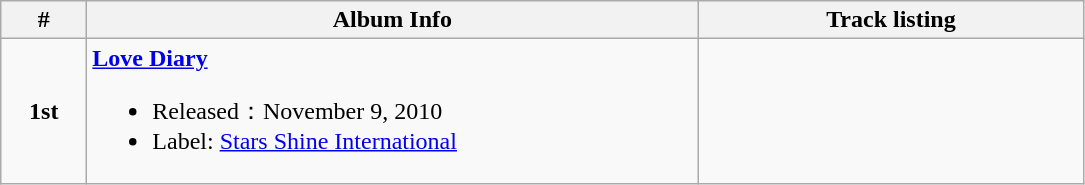<table class="wikitable">
<tr>
<th align="left" width="50px">#</th>
<th align="left" width="400px">Album Info</th>
<th align="left" width="250px">Track listing</th>
</tr>
<tr>
<td align="center"><strong>1st</strong></td>
<td align="left"><strong><a href='#'>Love Diary</a></strong><br><ul><li>Released：November 9, 2010</li><li>Label: <a href='#'>Stars Shine International</a></li></ul></td>
<td align="left" style="font-size: 85%;"><br>
</td>
</tr>
</table>
